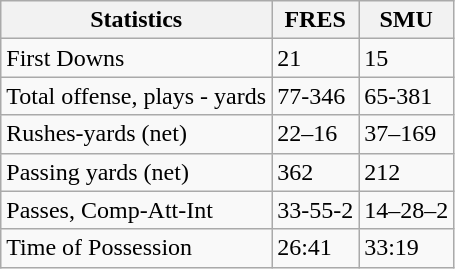<table class="wikitable">
<tr>
<th>Statistics</th>
<th>FRES</th>
<th>SMU</th>
</tr>
<tr>
<td>First Downs</td>
<td>21</td>
<td>15</td>
</tr>
<tr>
<td>Total offense, plays - yards</td>
<td>77-346</td>
<td>65-381</td>
</tr>
<tr>
<td>Rushes-yards (net)</td>
<td>22–16</td>
<td>37–169</td>
</tr>
<tr>
<td>Passing yards (net)</td>
<td>362</td>
<td>212</td>
</tr>
<tr>
<td>Passes, Comp-Att-Int</td>
<td>33-55-2</td>
<td>14–28–2</td>
</tr>
<tr>
<td>Time of Possession</td>
<td>26:41</td>
<td>33:19</td>
</tr>
</table>
